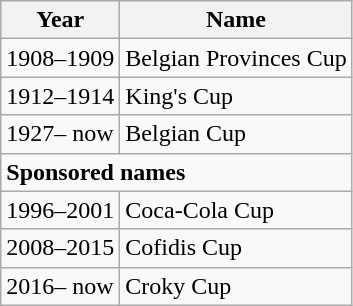<table class="wikitable">
<tr>
<th>Year</th>
<th>Name</th>
</tr>
<tr>
<td>1908–1909</td>
<td>Belgian Provinces Cup</td>
</tr>
<tr>
<td>1912–1914</td>
<td>King's Cup</td>
</tr>
<tr>
<td>1927– now</td>
<td>Belgian Cup</td>
</tr>
<tr>
<td colspan="2"><strong>Sponsored names</strong></td>
</tr>
<tr>
<td>1996–2001</td>
<td>Coca-Cola Cup</td>
</tr>
<tr>
<td>2008–2015</td>
<td>Cofidis Cup</td>
</tr>
<tr>
<td>2016– now</td>
<td>Croky Cup</td>
</tr>
</table>
